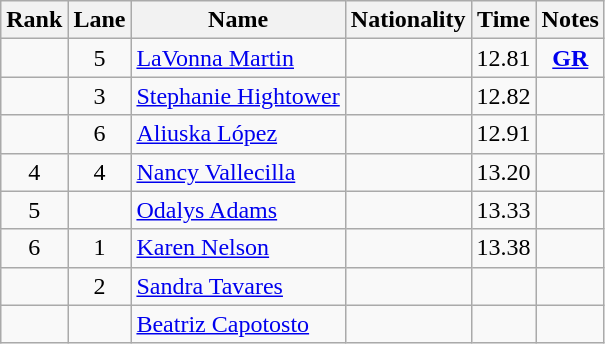<table class="wikitable sortable" style="text-align:center">
<tr>
<th>Rank</th>
<th>Lane</th>
<th>Name</th>
<th>Nationality</th>
<th>Time</th>
<th>Notes</th>
</tr>
<tr>
<td></td>
<td>5</td>
<td align=left><a href='#'>LaVonna Martin</a></td>
<td align=left></td>
<td>12.81</td>
<td><strong><a href='#'>GR</a></strong></td>
</tr>
<tr>
<td></td>
<td>3</td>
<td align=left><a href='#'>Stephanie Hightower</a></td>
<td align=left></td>
<td>12.82</td>
<td></td>
</tr>
<tr>
<td></td>
<td>6</td>
<td align=left><a href='#'>Aliuska López</a></td>
<td align=left></td>
<td>12.91</td>
<td></td>
</tr>
<tr>
<td>4</td>
<td>4</td>
<td align=left><a href='#'>Nancy Vallecilla</a></td>
<td align=left></td>
<td>13.20</td>
<td></td>
</tr>
<tr>
<td>5</td>
<td></td>
<td align=left><a href='#'>Odalys Adams</a></td>
<td align=left></td>
<td>13.33</td>
<td></td>
</tr>
<tr>
<td>6</td>
<td>1</td>
<td align=left><a href='#'>Karen Nelson</a></td>
<td align=left></td>
<td>13.38</td>
<td></td>
</tr>
<tr>
<td></td>
<td>2</td>
<td align=left><a href='#'>Sandra Tavares</a></td>
<td align=left></td>
<td></td>
<td></td>
</tr>
<tr>
<td></td>
<td></td>
<td align=left><a href='#'>Beatriz Capotosto</a></td>
<td align=left></td>
<td></td>
<td></td>
</tr>
</table>
